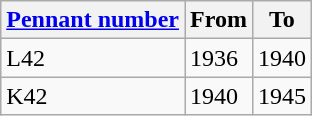<table class="wikitable" style="text-align:left">
<tr>
<th><a href='#'>Pennant number</a></th>
<th>From</th>
<th>To</th>
</tr>
<tr>
<td>L42</td>
<td>1936</td>
<td>1940</td>
</tr>
<tr>
<td>K42</td>
<td>1940</td>
<td>1945</td>
</tr>
</table>
